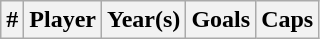<table class="wikitable sortable">
<tr>
<th width =>#</th>
<th width =>Player</th>
<th width =>Year(s)</th>
<th width =>Goals</th>
<th width =>Caps<br></th>
</tr>
</table>
